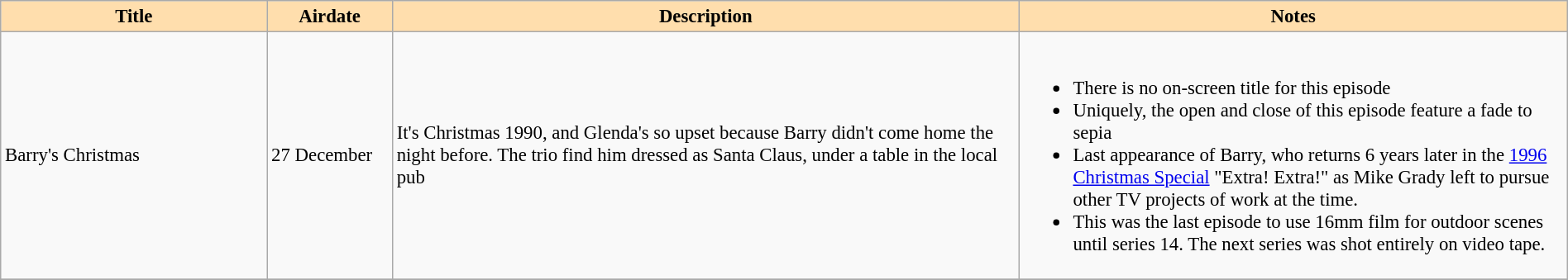<table class="wikitable" width=100% border=1 style="font-size: 95%">
<tr>
<th style="background:#ffdead" width=17%>Title</th>
<th style="background:#ffdead" width=8%>Airdate</th>
<th style="background:#ffdead" width=40%>Description</th>
<th style="background:#ffdead" width=35%>Notes</th>
</tr>
<tr>
<td>Barry's Christmas</td>
<td>27 December</td>
<td>It's Christmas 1990, and Glenda's so upset because Barry didn't come home the night before. The trio find him dressed as Santa Claus, under a table in the local pub</td>
<td><br><ul><li>There is no on-screen title for this episode</li><li>Uniquely, the open and close of this episode feature a fade to sepia</li><li>Last appearance of Barry, who returns 6 years later in the <a href='#'>1996 Christmas Special</a> "Extra! Extra!" as Mike Grady left to pursue other TV projects of work at the time.</li><li>This was the last episode to use 16mm film for outdoor scenes until series 14. The next series was shot entirely on video tape.</li></ul></td>
</tr>
<tr>
</tr>
</table>
